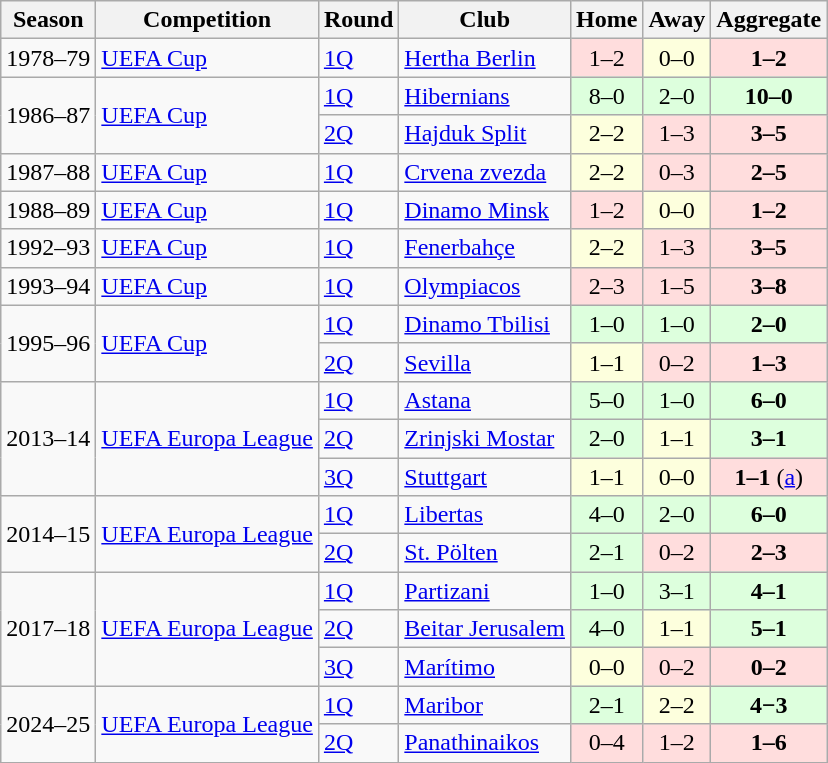<table class="wikitable" style="text-align:left">
<tr>
<th>Season</th>
<th>Competition</th>
<th>Round</th>
<th>Club</th>
<th>Home</th>
<th>Away</th>
<th>Aggregate</th>
</tr>
<tr>
<td rowspan="1">1978–79</td>
<td><a href='#'>UEFA Cup</a></td>
<td><a href='#'>1Q</a></td>
<td> <a href='#'>Hertha Berlin</a></td>
<td bgcolor="#ffdddd" style="text-align:center;">1–2</td>
<td bgcolor="#fdffdd" style="text-align:center;">0–0</td>
<td bgcolor="#ffdddd" style="text-align:center;"><strong>1–2</strong></td>
</tr>
<tr>
<td rowspan="2">1986–87</td>
<td rowspan="2"><a href='#'>UEFA Cup</a></td>
<td><a href='#'>1Q</a></td>
<td> <a href='#'>Hibernians</a></td>
<td bgcolor="#ddffdd" style="text-align:center;">8–0</td>
<td bgcolor="#ddffdd" style="text-align:center;">2–0</td>
<td bgcolor="#ddffdd" style="text-align:center;"><strong>10–0</strong></td>
</tr>
<tr>
<td><a href='#'>2Q</a></td>
<td> <a href='#'>Hajduk Split</a></td>
<td bgcolor="#fdffdd" style="text-align:center;">2–2</td>
<td bgcolor="#ffdddd" style="text-align:center;">1–3</td>
<td bgcolor="#ffdddd" style="text-align:center;"><strong>3–5</strong></td>
</tr>
<tr>
<td rowspan="1">1987–88</td>
<td><a href='#'>UEFA Cup</a></td>
<td><a href='#'>1Q</a></td>
<td> <a href='#'>Crvena zvezda</a></td>
<td bgcolor="#fdffdd" style="text-align:center;">2–2</td>
<td bgcolor="#ffdddd" style="text-align:center;">0–3</td>
<td bgcolor="#ffdddd" style="text-align:center;"><strong>2–5</strong></td>
</tr>
<tr>
<td rowspan="1">1988–89</td>
<td><a href='#'>UEFA Cup</a></td>
<td><a href='#'>1Q</a></td>
<td> <a href='#'>Dinamo Minsk</a></td>
<td bgcolor="#ffdddd" style="text-align:center;">1–2</td>
<td bgcolor="#fdffdd" style="text-align:center;">0–0</td>
<td bgcolor="#ffdddd" style="text-align:center;"><strong>1–2</strong></td>
</tr>
<tr>
<td rowspan="1">1992–93</td>
<td><a href='#'>UEFA Cup</a></td>
<td><a href='#'>1Q</a></td>
<td> <a href='#'>Fenerbahçe</a></td>
<td bgcolor="#fdffdd" style="text-align:center;">2–2</td>
<td bgcolor="#ffdddd" style="text-align:center;">1–3</td>
<td bgcolor="#ffdddd" style="text-align:center;"><strong>3–5</strong></td>
</tr>
<tr>
<td rowspan="1">1993–94</td>
<td><a href='#'>UEFA Cup</a></td>
<td><a href='#'>1Q</a></td>
<td> <a href='#'>Olympiacos</a></td>
<td bgcolor="#ffdddd" style="text-align:center;">2–3</td>
<td bgcolor="#ffdddd" style="text-align:center;">1–5</td>
<td bgcolor="#ffdddd" style="text-align:center;"><strong>3–8</strong></td>
</tr>
<tr>
<td rowspan="2">1995–96</td>
<td rowspan="2"><a href='#'>UEFA Cup</a></td>
<td><a href='#'>1Q</a></td>
<td> <a href='#'>Dinamo Tbilisi</a></td>
<td bgcolor="#ddffdd" style="text-align:center;">1–0</td>
<td bgcolor="#ddffdd" style="text-align:center;">1–0</td>
<td bgcolor="#ddffdd" style="text-align:center;"><strong>2–0</strong></td>
</tr>
<tr>
<td><a href='#'>2Q</a></td>
<td> <a href='#'>Sevilla</a></td>
<td bgcolor="#fdffdd" style="text-align:center;">1–1</td>
<td bgcolor="#ffdddd" style="text-align:center;">0–2</td>
<td bgcolor="#ffdddd" style="text-align:center;"><strong>1–3</strong></td>
</tr>
<tr>
<td rowspan="3">2013–14</td>
<td rowspan="3"><a href='#'>UEFA Europa League</a></td>
<td><a href='#'>1Q</a></td>
<td> <a href='#'>Astana</a></td>
<td bgcolor="#ddffdd" style="text-align:center;">5–0</td>
<td bgcolor="#ddffdd" style="text-align:center;">1–0</td>
<td bgcolor="#ddffdd" style="text-align:center;"><strong>6–0</strong></td>
</tr>
<tr>
<td><a href='#'>2Q</a></td>
<td> <a href='#'>Zrinjski Mostar</a></td>
<td bgcolor="#ddffdd" style="text-align:center;">2–0</td>
<td bgcolor="#fdffdd" style="text-align:center;">1–1</td>
<td bgcolor="#ddffdd" style="text-align:center;"><strong>3–1</strong></td>
</tr>
<tr>
<td><a href='#'>3Q</a></td>
<td> <a href='#'>Stuttgart</a></td>
<td bgcolor="#fdffdd" style="text-align:center;">1–1</td>
<td bgcolor="#fdffdd" style="text-align:center;">0–0</td>
<td bgcolor="#ffdddd" style="text-align:center;"><strong>1–1</strong> (<a href='#'>a</a>)</td>
</tr>
<tr>
<td rowspan="2">2014–15</td>
<td rowspan="2"><a href='#'>UEFA Europa League</a></td>
<td><a href='#'>1Q</a></td>
<td> <a href='#'>Libertas</a></td>
<td bgcolor="#ddffdd" style="text-align:center;">4–0</td>
<td bgcolor="#ddffdd" style="text-align:center;">2–0</td>
<td bgcolor="#ddffdd" style="text-align:center;"><strong>6–0</strong></td>
</tr>
<tr>
<td><a href='#'>2Q</a></td>
<td> <a href='#'>St. Pölten</a></td>
<td bgcolor="#ddffdd" style="text-align:center;">2–1</td>
<td bgcolor="#ffdddd" style="text-align:center;">0–2</td>
<td bgcolor="#ffdddd" style="text-align:center;"><strong>2–3</strong></td>
</tr>
<tr>
<td rowspan="3">2017–18</td>
<td rowspan="3"><a href='#'>UEFA Europa League</a></td>
<td><a href='#'>1Q</a></td>
<td> <a href='#'>Partizani</a></td>
<td bgcolor="#ddffdd" style="text-align:center;">1–0</td>
<td bgcolor="#ddffdd" style="text-align:center;">3–1</td>
<td bgcolor="#ddffdd" style="text-align:center;"><strong>4–1</strong></td>
</tr>
<tr>
<td><a href='#'>2Q</a></td>
<td> <a href='#'>Beitar Jerusalem</a></td>
<td bgcolor="#ddffdd" style="text-align:center;">4–0</td>
<td bgcolor="#fdffdd" style="text-align:center;">1–1</td>
<td bgcolor="#ddffdd" style="text-align:center;"><strong>5–1</strong></td>
</tr>
<tr>
<td><a href='#'>3Q</a></td>
<td> <a href='#'>Marítimo</a></td>
<td bgcolor="#fdffdd" style="text-align:center;">0–0</td>
<td bgcolor="#ffdddd" style="text-align:center;">0–2</td>
<td bgcolor="#ffdddd" style="text-align:center;"><strong>0–2</strong></td>
</tr>
<tr>
<td rowspan="2">2024–25</td>
<td rowspan="2"><a href='#'>UEFA Europa League</a></td>
<td><a href='#'>1Q</a></td>
<td> <a href='#'>Maribor</a></td>
<td bgcolor="#ddffdd" style="text-align:center;">2–1</td>
<td bgcolor="#fdffdd" style="text-align:center;">2–2</td>
<td bgcolor="#ddffdd" style="text-align:center;"><strong>4−3</strong></td>
</tr>
<tr>
<td><a href='#'>2Q</a></td>
<td> <a href='#'>Panathinaikos</a></td>
<td bgcolor="#ffdddd" style="text-align:center;">0–4</td>
<td bgcolor="#ffdddd" style="text-align:center;">1–2</td>
<td bgcolor="#ffdddd" style="text-align:center;"><strong>1–6</strong></td>
</tr>
</table>
